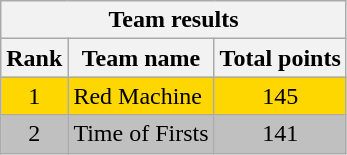<table class="wikitable">
<tr>
<th colspan=7 align=center>Team results</th>
</tr>
<tr>
<th>Rank</th>
<th>Team name</th>
<th><strong>Total points</strong></th>
</tr>
<tr bgcolor="gold">
<td align="center">1</td>
<td>Red Machine</td>
<td align="center">145</td>
</tr>
<tr bgcolor="silver">
<td align="center">2</td>
<td>Time of Firsts</td>
<td align="center">141</td>
</tr>
</table>
